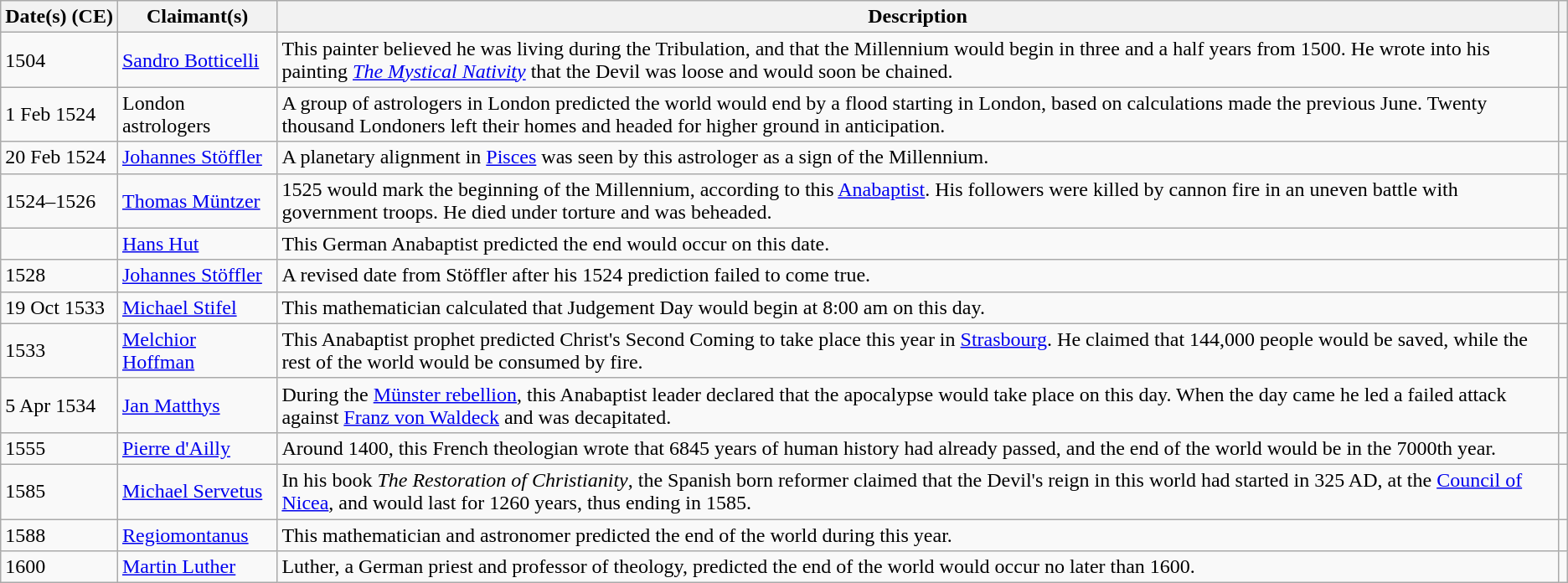<table class="wikitable">
<tr>
<th>Date(s) (CE)</th>
<th>Claimant(s)</th>
<th>Description</th>
<th></th>
</tr>
<tr>
<td>1504</td>
<td><a href='#'>Sandro Botticelli</a></td>
<td>This painter believed he was living during the Tribulation, and that the Millennium would begin in three and a half years from 1500. He wrote into his painting <em><a href='#'>The Mystical Nativity</a></em> that the Devil was loose and would soon be chained.</td>
<td align=center><br></td>
</tr>
<tr>
<td>1 Feb 1524</td>
<td>London astrologers</td>
<td>A group of astrologers in London predicted the world would end by a flood starting in London, based on calculations made the previous June. Twenty thousand Londoners left their homes and headed for higher ground in anticipation.</td>
<td align=center><br></td>
</tr>
<tr>
<td>20 Feb 1524</td>
<td><a href='#'>Johannes&nbsp;Stöffler</a></td>
<td>A planetary alignment in <a href='#'>Pisces</a> was seen by this astrologer as a sign of the Millennium.</td>
<td align=center></td>
</tr>
<tr>
<td>1524–1526</td>
<td><a href='#'>Thomas Müntzer</a></td>
<td>1525 would mark the beginning of the Millennium, according to this <a href='#'>Anabaptist</a>. His followers were killed by cannon fire in an uneven battle with government troops. He died under torture and was beheaded.</td>
<td align=center><br></td>
</tr>
<tr>
<td></td>
<td><a href='#'>Hans Hut</a></td>
<td>This German Anabaptist predicted the end would occur on this date.</td>
<td align=center></td>
</tr>
<tr>
<td>1528</td>
<td><a href='#'>Johannes Stöffler</a></td>
<td>A revised date from Stöffler after his 1524 prediction failed to come true.</td>
<td align=center></td>
</tr>
<tr>
<td>19 Oct 1533</td>
<td><a href='#'>Michael Stifel</a></td>
<td>This mathematician calculated that Judgement Day would begin at 8:00 am on this day.</td>
<td align=center></td>
</tr>
<tr>
<td>1533</td>
<td><a href='#'>Melchior Hoffman</a></td>
<td>This Anabaptist prophet predicted Christ's Second Coming to take place this year in <a href='#'>Strasbourg</a>. He claimed that 144,000 people would be saved, while the rest of the world would be consumed by fire.</td>
<td align=center></td>
</tr>
<tr>
<td>5 Apr 1534</td>
<td><a href='#'>Jan Matthys</a></td>
<td>During the <a href='#'>Münster rebellion</a>, this Anabaptist leader declared that the apocalypse would take place on this day. When the day came he led a failed attack against <a href='#'>Franz von Waldeck</a> and was decapitated.</td>
<td align=center></td>
</tr>
<tr>
<td>1555</td>
<td><a href='#'>Pierre d'Ailly</a></td>
<td>Around 1400, this French theologian wrote that 6845 years of human history had already passed, and the end of the world would be in the 7000th year.</td>
<td align=center></td>
</tr>
<tr>
<td>1585</td>
<td><a href='#'>Michael Servetus</a></td>
<td>In his book <em>The Restoration of Christianity</em>, the Spanish born reformer claimed that the Devil's reign in this world had started in 325 AD, at the <a href='#'>Council of Nicea</a>, and would last for 1260 years, thus ending in 1585.</td>
<td align=center></td>
</tr>
<tr>
<td>1588</td>
<td><a href='#'>Regiomontanus</a></td>
<td>This mathematician and astronomer predicted the end of the world during this year.</td>
<td align=center></td>
</tr>
<tr>
<td>1600</td>
<td><a href='#'>Martin Luther</a></td>
<td>Luther, a German priest and professor of theology, predicted the end of the world would occur no later than 1600.</td>
<td align=center></td>
</tr>
</table>
